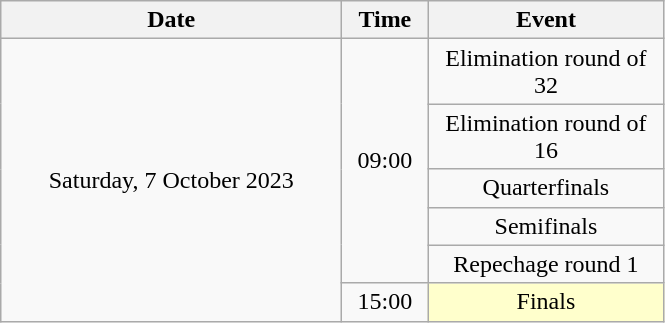<table class = "wikitable" style="text-align:center;">
<tr>
<th width=220>Date</th>
<th width=50>Time</th>
<th width=150>Event</th>
</tr>
<tr>
<td rowspan=6>Saturday, 7 October 2023</td>
<td rowspan=5>09:00</td>
<td>Elimination round of 32</td>
</tr>
<tr>
<td>Elimination round of 16</td>
</tr>
<tr>
<td>Quarterfinals</td>
</tr>
<tr>
<td>Semifinals</td>
</tr>
<tr>
<td>Repechage round 1</td>
</tr>
<tr>
<td>15:00</td>
<td bgcolor=ffffcc>Finals</td>
</tr>
</table>
